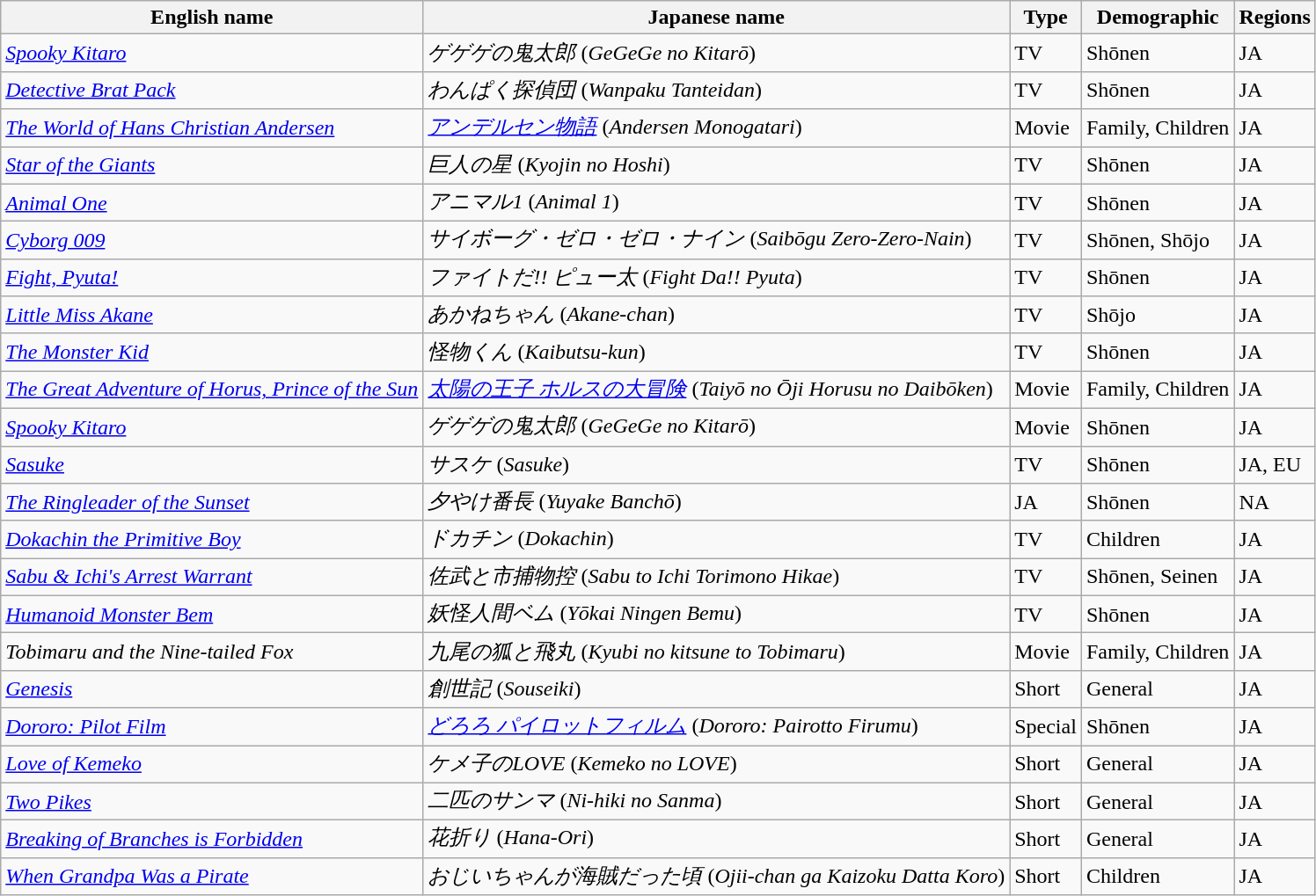<table class="wikitable sortable" border="1">
<tr>
<th>English name</th>
<th>Japanese name</th>
<th>Type</th>
<th>Demographic</th>
<th>Regions</th>
</tr>
<tr>
<td><em><a href='#'>Spooky Kitaro</a></em></td>
<td><em>ゲゲゲの鬼太郎</em> (<em>GeGeGe no Kitarō</em>)</td>
<td>TV</td>
<td>Shōnen</td>
<td>JA</td>
</tr>
<tr>
<td><em><a href='#'>Detective Brat Pack</a></em></td>
<td><em>わんぱく探偵団</em> (<em>Wanpaku Tanteidan</em>)</td>
<td>TV</td>
<td>Shōnen</td>
<td>JA</td>
</tr>
<tr>
<td><em><a href='#'>The World of Hans Christian Andersen</a></em></td>
<td><em><a href='#'>アンデルセン物語</a></em> (<em>Andersen Monogatari</em>)</td>
<td>Movie</td>
<td>Family, Children</td>
<td>JA</td>
</tr>
<tr>
<td><em><a href='#'>Star of the Giants</a></em></td>
<td><em>巨人の星</em> (<em>Kyojin no Hoshi</em>)</td>
<td>TV</td>
<td>Shōnen</td>
<td>JA</td>
</tr>
<tr>
<td><em><a href='#'>Animal One</a></em></td>
<td><em>アニマル1</em> (<em>Animal 1</em>)</td>
<td>TV</td>
<td>Shōnen</td>
<td>JA</td>
</tr>
<tr>
<td><em><a href='#'>Cyborg 009</a></em></td>
<td><em>サイボーグ・ゼロ・ゼロ・ナイン</em> (<em>Saibōgu Zero-Zero-Nain</em>)</td>
<td>TV</td>
<td>Shōnen, Shōjo</td>
<td>JA</td>
</tr>
<tr>
<td><em><a href='#'>Fight, Pyuta!</a></em></td>
<td><em>ファイトだ!! ピュー太</em> (<em>Fight Da!! Pyuta</em>)</td>
<td>TV</td>
<td>Shōnen</td>
<td>JA</td>
</tr>
<tr>
<td><em><a href='#'>Little Miss Akane</a></em></td>
<td><em>あかねちゃん</em> (<em>Akane-chan</em>)</td>
<td>TV</td>
<td>Shōjo</td>
<td>JA</td>
</tr>
<tr>
<td><em><a href='#'>The Monster Kid</a></em></td>
<td><em>怪物くん</em> (<em>Kaibutsu-kun</em>)</td>
<td>TV</td>
<td>Shōnen</td>
<td>JA</td>
</tr>
<tr>
<td><em><a href='#'>The Great Adventure of Horus, Prince of the Sun</a></em></td>
<td><em><a href='#'>太陽の王子 ホルスの大冒険</a></em> (<em>Taiyō no Ōji Horusu no Daibōken</em>)</td>
<td>Movie</td>
<td>Family, Children</td>
<td>JA</td>
</tr>
<tr>
<td><em><a href='#'>Spooky Kitaro</a></em></td>
<td><em>ゲゲゲの鬼太郎</em> (<em>GeGeGe no Kitarō</em>)</td>
<td>Movie</td>
<td>Shōnen</td>
<td>JA</td>
</tr>
<tr>
<td><em><a href='#'>Sasuke</a></em></td>
<td><em>サスケ</em> (<em>Sasuke</em>)</td>
<td>TV</td>
<td>Shōnen</td>
<td>JA, EU</td>
</tr>
<tr>
<td><em><a href='#'>The Ringleader of the Sunset</a></em></td>
<td><em>夕やけ番長</em> (<em>Yuyake Banchō</em>)</td>
<td>JA</td>
<td>Shōnen</td>
<td>NA</td>
</tr>
<tr>
<td><em><a href='#'>Dokachin the Primitive Boy</a></em></td>
<td><em>ドカチン</em> (<em>Dokachin</em>)</td>
<td>TV</td>
<td>Children</td>
<td>JA</td>
</tr>
<tr>
<td><em><a href='#'>Sabu & Ichi's Arrest Warrant</a></em></td>
<td><em>佐武と市捕物控</em> (<em>Sabu to Ichi Torimono Hikae</em>)</td>
<td>TV</td>
<td>Shōnen, Seinen</td>
<td>JA</td>
</tr>
<tr>
<td><em><a href='#'>Humanoid Monster Bem</a></em></td>
<td><em>妖怪人間ベム</em> (<em>Yōkai Ningen Bemu</em>)</td>
<td>TV</td>
<td>Shōnen</td>
<td>JA</td>
</tr>
<tr>
<td><em>Tobimaru and the Nine-tailed Fox</em></td>
<td><em>九尾の狐と飛丸</em> (<em>Kyubi no kitsune to Tobimaru</em>)</td>
<td>Movie</td>
<td>Family, Children</td>
<td>JA</td>
</tr>
<tr>
<td><em><a href='#'>Genesis</a></em></td>
<td><em>創世記</em> (<em>Souseiki</em>)</td>
<td>Short</td>
<td>General</td>
<td>JA</td>
</tr>
<tr>
<td><em><a href='#'>Dororo: Pilot Film</a></em></td>
<td><em><a href='#'>どろろ パイロットフィルム</a></em> (<em>Dororo: Pairotto Firumu</em>)</td>
<td>Special</td>
<td>Shōnen</td>
<td>JA</td>
</tr>
<tr>
<td><em><a href='#'>Love of Kemeko</a></em></td>
<td><em>ケメ子のLOVE</em> (<em>Kemeko no LOVE</em>)</td>
<td>Short</td>
<td>General</td>
<td>JA</td>
</tr>
<tr>
<td><em><a href='#'>Two Pikes</a></em></td>
<td><em>二匹のサンマ</em> (<em>Ni-hiki no Sanma</em>)</td>
<td>Short</td>
<td>General</td>
<td>JA</td>
</tr>
<tr>
<td><em><a href='#'>Breaking of Branches is Forbidden</a></em></td>
<td><em>花折り</em> (<em>Hana-Ori</em>)</td>
<td>Short</td>
<td>General</td>
<td>JA</td>
</tr>
<tr>
<td><em><a href='#'>When Grandpa Was a Pirate</a></em></td>
<td><em>おじいちゃんが海賊だった頃</em> (<em>Ojii-chan ga Kaizoku Datta Koro</em>)</td>
<td>Short</td>
<td>Children</td>
<td>JA</td>
</tr>
</table>
